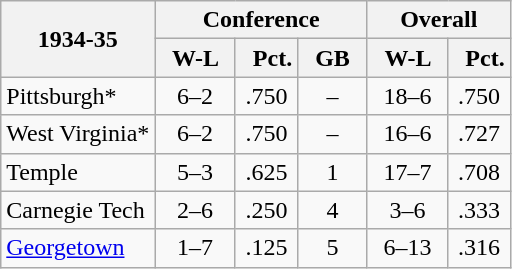<table class="wikitable">
<tr>
<th rowspan="2">1934-35</th>
<th colspan="3">Conference</th>
<th colspan="2">Overall</th>
</tr>
<tr>
<th>  W-L  </th>
<th>  Pct.</th>
<th>  GB  </th>
<th>  W-L  </th>
<th>  Pct.</th>
</tr>
<tr>
<td>Pittsburgh*</td>
<td align="center">6–2</td>
<td align="center">.750</td>
<td align="center">–</td>
<td align="center">18–6</td>
<td align="center">.750</td>
</tr>
<tr>
<td>West Virginia*</td>
<td align="center">6–2</td>
<td align="center">.750</td>
<td align="center">–</td>
<td align="center">16–6</td>
<td align="center">.727</td>
</tr>
<tr>
<td>Temple</td>
<td align="center">5–3</td>
<td align="center">.625</td>
<td align="center">1</td>
<td align="center">17–7</td>
<td align="center">.708</td>
</tr>
<tr>
<td>Carnegie Tech</td>
<td align="center">2–6</td>
<td align="center">.250</td>
<td align="center">4</td>
<td align="center">3–6</td>
<td align="center">.333</td>
</tr>
<tr>
<td><a href='#'>Georgetown</a></td>
<td align="center">1–7</td>
<td align="center">.125</td>
<td align="center">5</td>
<td align="center">6–13</td>
<td align="center">.316</td>
</tr>
</table>
